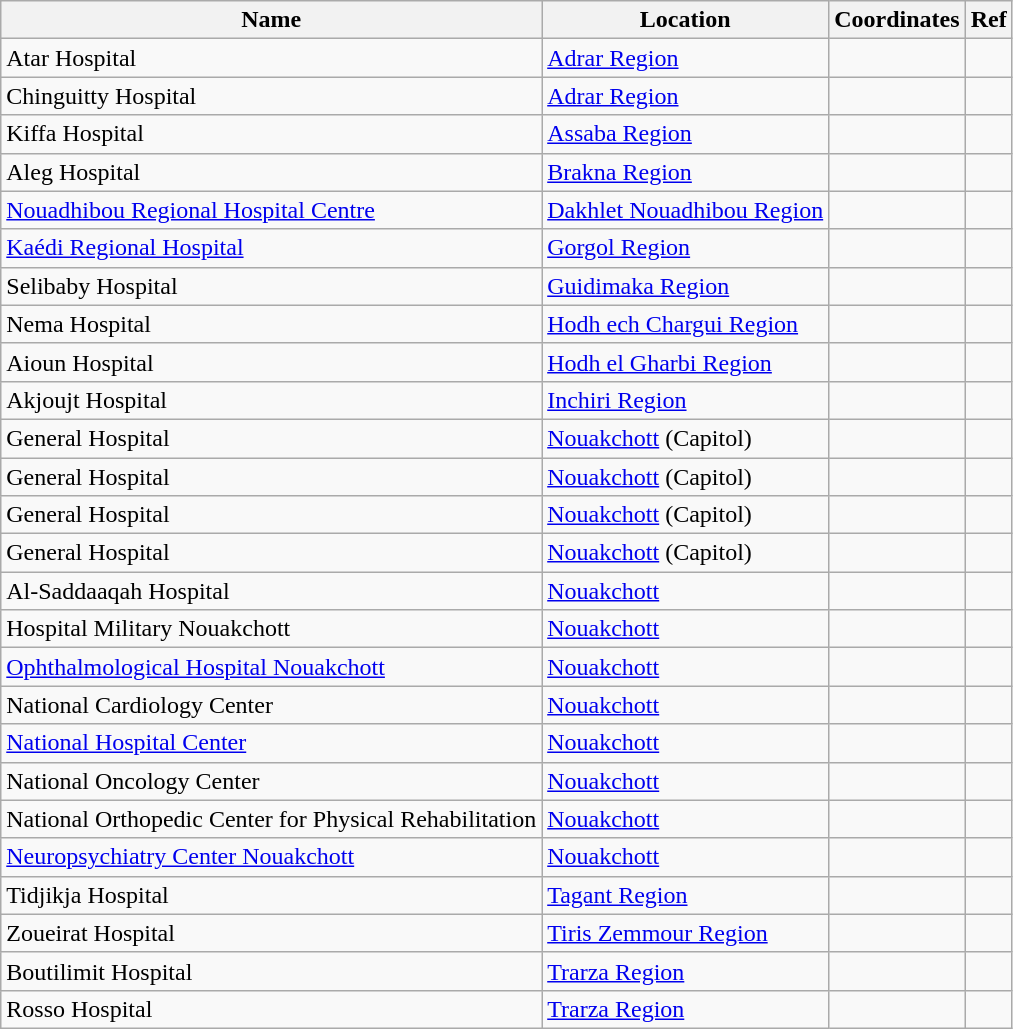<table class="wikitable sortable plainrowheaders" summary="Hospitals in ">
<tr>
<th>Name</th>
<th>Location</th>
<th>Coordinates</th>
<th>Ref</th>
</tr>
<tr>
<td>Atar Hospital</td>
<td><a href='#'>Adrar Region</a></td>
<td></td>
<td></td>
</tr>
<tr>
<td>Chinguitty Hospital</td>
<td><a href='#'>Adrar Region</a></td>
<td></td>
<td></td>
</tr>
<tr>
<td>Kiffa Hospital</td>
<td><a href='#'>Assaba Region</a></td>
<td></td>
<td></td>
</tr>
<tr>
<td>Aleg Hospital</td>
<td><a href='#'>Brakna Region</a></td>
<td></td>
<td></td>
</tr>
<tr>
<td><a href='#'>Nouadhibou Regional Hospital Centre</a></td>
<td><a href='#'>Dakhlet Nouadhibou Region</a></td>
<td></td>
<td></td>
</tr>
<tr>
<td><a href='#'>Kaédi Regional Hospital</a></td>
<td><a href='#'>Gorgol Region</a></td>
<td></td>
<td></td>
</tr>
<tr>
<td>Selibaby Hospital</td>
<td><a href='#'>Guidimaka Region</a></td>
<td></td>
<td></td>
</tr>
<tr>
<td>Nema Hospital</td>
<td><a href='#'>Hodh ech Chargui Region</a></td>
<td></td>
<td></td>
</tr>
<tr>
<td>Aioun Hospital</td>
<td><a href='#'>Hodh el Gharbi Region</a></td>
<td></td>
<td></td>
</tr>
<tr>
<td>Akjoujt Hospital</td>
<td><a href='#'>Inchiri Region</a></td>
<td></td>
<td></td>
</tr>
<tr>
<td>General Hospital</td>
<td><a href='#'>Nouakchott</a> (Capitol)</td>
<td></td>
<td></td>
</tr>
<tr>
<td>General Hospital</td>
<td><a href='#'>Nouakchott</a> (Capitol)</td>
<td></td>
<td></td>
</tr>
<tr>
<td>General Hospital</td>
<td><a href='#'>Nouakchott</a> (Capitol)</td>
<td></td>
<td></td>
</tr>
<tr>
<td>General Hospital</td>
<td><a href='#'>Nouakchott</a> (Capitol)</td>
<td></td>
<td></td>
</tr>
<tr>
<td>Al-Saddaaqah Hospital</td>
<td><a href='#'>Nouakchott</a></td>
<td></td>
<td></td>
</tr>
<tr>
<td>Hospital Military Nouakchott</td>
<td><a href='#'>Nouakchott</a></td>
<td></td>
<td></td>
</tr>
<tr>
<td><a href='#'>Ophthalmological Hospital Nouakchott</a></td>
<td><a href='#'>Nouakchott</a></td>
<td></td>
<td></td>
</tr>
<tr>
<td>National Cardiology Center</td>
<td><a href='#'>Nouakchott</a></td>
<td></td>
<td></td>
</tr>
<tr>
<td><a href='#'>National Hospital Center</a></td>
<td><a href='#'>Nouakchott</a></td>
<td></td>
<td></td>
</tr>
<tr>
<td>National Oncology Center</td>
<td><a href='#'>Nouakchott</a></td>
<td></td>
<td></td>
</tr>
<tr>
<td>National Orthopedic Center for Physical Rehabilitation</td>
<td><a href='#'>Nouakchott</a></td>
<td></td>
<td></td>
</tr>
<tr>
<td><a href='#'>Neuropsychiatry Center Nouakchott</a></td>
<td><a href='#'>Nouakchott</a></td>
<td></td>
<td></td>
</tr>
<tr>
<td>Tidjikja Hospital</td>
<td><a href='#'>Tagant Region</a></td>
<td></td>
<td></td>
</tr>
<tr>
<td>Zoueirat Hospital</td>
<td><a href='#'>Tiris Zemmour Region</a></td>
<td></td>
<td></td>
</tr>
<tr>
<td>Boutilimit Hospital</td>
<td><a href='#'>Trarza Region</a></td>
<td></td>
<td></td>
</tr>
<tr>
<td>Rosso Hospital</td>
<td><a href='#'>Trarza Region</a></td>
<td></td>
<td></td>
</tr>
</table>
